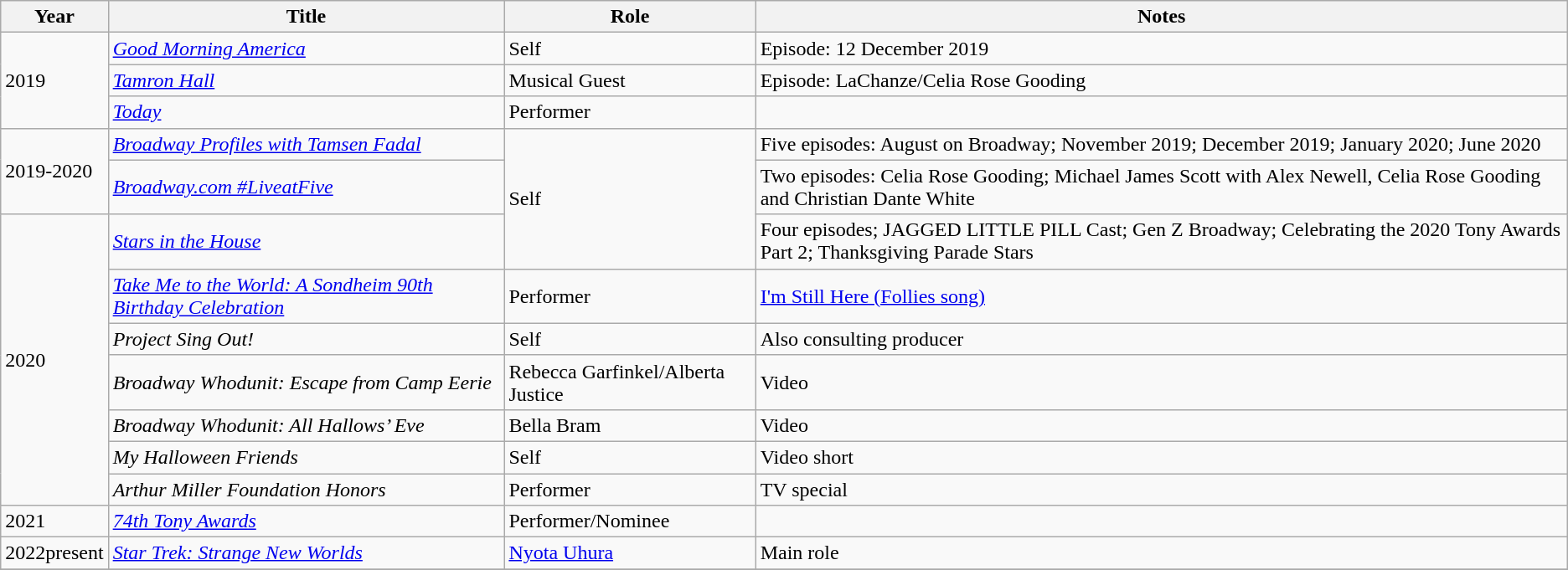<table class="wikitable sortable">
<tr>
<th>Year</th>
<th>Title</th>
<th>Role</th>
<th>Notes</th>
</tr>
<tr>
<td rowspan="3">2019</td>
<td><em><a href='#'>Good Morning America</a></em></td>
<td>Self</td>
<td>Episode: 12 December 2019</td>
</tr>
<tr>
<td><em><a href='#'>Tamron Hall</a></em></td>
<td>Musical Guest</td>
<td>Episode: LaChanze/Celia Rose Gooding</td>
</tr>
<tr>
<td><em><a href='#'>Today</a></em></td>
<td>Performer</td>
<td></td>
</tr>
<tr>
<td rowspan="2">2019-2020</td>
<td><em><a href='#'>Broadway Profiles with Tamsen Fadal</a></em></td>
<td rowspan="3">Self</td>
<td>Five episodes: August on Broadway; November 2019; December 2019; January 2020; June 2020</td>
</tr>
<tr>
<td><em><a href='#'>Broadway.com #LiveatFive</a></em></td>
<td>Two episodes: Celia Rose Gooding; Michael James Scott with Alex Newell, Celia Rose Gooding and Christian Dante White</td>
</tr>
<tr>
<td rowspan="7">2020</td>
<td><em><a href='#'>Stars in the House</a></em></td>
<td>Four episodes; JAGGED LITTLE PILL Cast; Gen Z Broadway; Celebrating the 2020 Tony Awards Part 2; Thanksgiving Parade Stars</td>
</tr>
<tr>
<td><em><a href='#'>Take Me to the World: A Sondheim 90th Birthday Celebration</a></em></td>
<td>Performer</td>
<td><a href='#'>I'm Still Here (Follies song)</a></td>
</tr>
<tr>
<td><em>Project Sing Out!</em></td>
<td>Self</td>
<td>Also consulting producer</td>
</tr>
<tr>
<td><em>Broadway Whodunit: Escape from Camp Eerie</em></td>
<td>Rebecca Garfinkel/Alberta Justice</td>
<td>Video</td>
</tr>
<tr>
<td><em>Broadway Whodunit: All Hallows’ Eve</em></td>
<td>Bella Bram</td>
<td>Video</td>
</tr>
<tr>
<td><em>My Halloween Friends</em></td>
<td>Self</td>
<td>Video short</td>
</tr>
<tr>
<td><em>Arthur Miller Foundation Honors</em></td>
<td>Performer</td>
<td>TV special</td>
</tr>
<tr>
<td>2021</td>
<td><em><a href='#'>74th Tony Awards</a></em></td>
<td>Performer/Nominee</td>
<td></td>
</tr>
<tr>
<td>2022present</td>
<td><em><a href='#'>Star Trek: Strange New Worlds</a></em></td>
<td><a href='#'>Nyota Uhura</a></td>
<td>Main role</td>
</tr>
<tr>
</tr>
</table>
